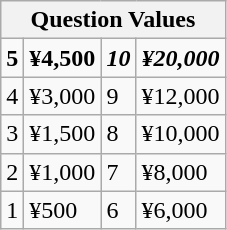<table class="wikitable">
<tr>
<th colspan=4>Question Values</th>
</tr>
<tr>
<td><strong>5</strong></td>
<td><strong>¥4,500</strong></td>
<td><strong><em>10</em></strong></td>
<td><strong><em>¥20,000</em></strong></td>
</tr>
<tr>
<td>4</td>
<td>¥3,000</td>
<td>9</td>
<td>¥12,000</td>
</tr>
<tr>
<td>3</td>
<td>¥1,500</td>
<td>8</td>
<td>¥10,000</td>
</tr>
<tr>
<td>2</td>
<td>¥1,000</td>
<td>7</td>
<td>¥8,000</td>
</tr>
<tr>
<td>1</td>
<td>¥500</td>
<td>6</td>
<td>¥6,000</td>
</tr>
</table>
